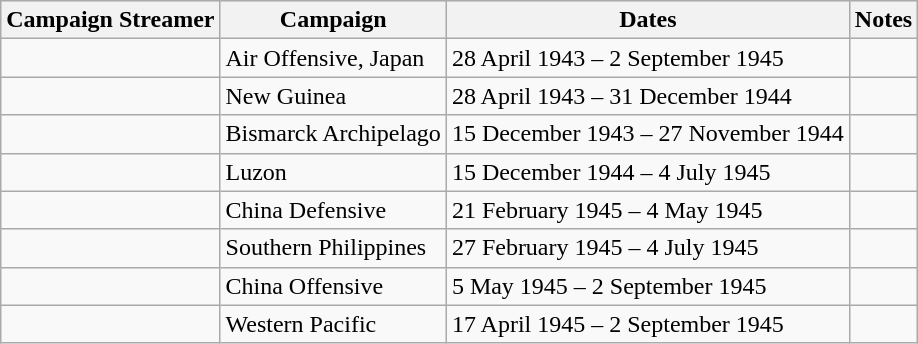<table class="wikitable">
<tr style="background:#efefef;">
<th>Campaign Streamer</th>
<th>Campaign</th>
<th>Dates</th>
<th>Notes</th>
</tr>
<tr>
<td></td>
<td>Air Offensive, Japan</td>
<td>28 April 1943 – 2 September 1945</td>
<td></td>
</tr>
<tr>
<td></td>
<td>New Guinea</td>
<td>28 April 1943 – 31 December 1944</td>
<td></td>
</tr>
<tr>
<td></td>
<td>Bismarck Archipelago</td>
<td>15 December 1943 – 27 November 1944</td>
<td></td>
</tr>
<tr>
<td></td>
<td>Luzon</td>
<td>15 December 1944 – 4 July 1945</td>
<td></td>
</tr>
<tr>
<td></td>
<td>China Defensive</td>
<td>21 February 1945 – 4 May 1945</td>
<td></td>
</tr>
<tr>
<td></td>
<td>Southern Philippines</td>
<td>27 February 1945 – 4 July 1945</td>
<td></td>
</tr>
<tr>
<td></td>
<td>China Offensive</td>
<td>5 May 1945 – 2 September 1945</td>
<td></td>
</tr>
<tr>
<td></td>
<td>Western Pacific</td>
<td>17 April 1945 – 2 September 1945</td>
<td></td>
</tr>
</table>
